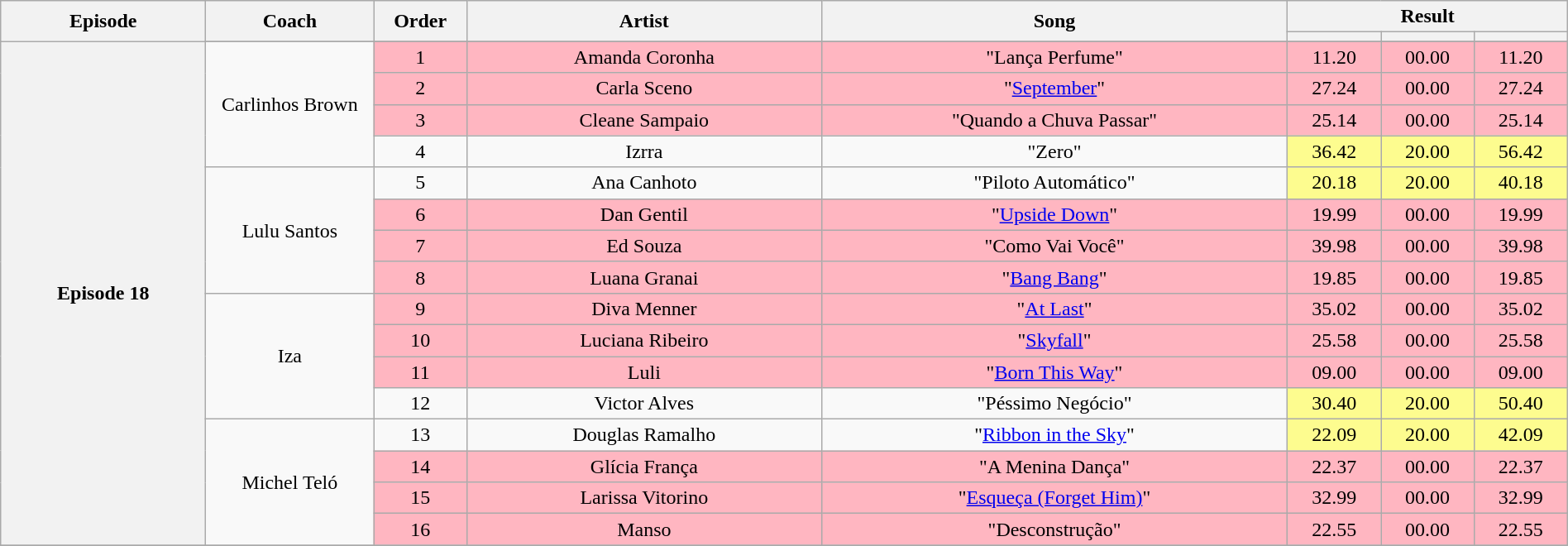<table class="wikitable" style="text-align:center; width:100%;">
<tr>
<th scope="col" width="11%" rowspan=2>Episode</th>
<th scope="col" width="09%" rowspan=2>Coach</th>
<th scope="col" width="05%" rowspan=2>Order</th>
<th scope="col" width="19%" rowspan=2>Artist</th>
<th scope="col" width="25%" rowspan=2>Song</th>
<th scope="col" width="15%" colspan=3>Result</th>
</tr>
<tr>
<th scope="col" width="05%"></th>
<th scope="col" width="05%"></th>
<th scope="col" width="05%"></th>
</tr>
<tr>
<th scope="col" rowspan=17>Episode 18<br></th>
</tr>
<tr>
<td rowspan=4>Carlinhos Brown</td>
<td bgcolor=FFB6C1>1</td>
<td bgcolor=FFB6C1>Amanda Coronha</td>
<td bgcolor=FFB6C1>"Lança Perfume"</td>
<td bgcolor=FFB6C1>11.20</td>
<td bgcolor=FFB6C1>00.00</td>
<td bgcolor=FFB6C1>11.20</td>
</tr>
<tr>
<td bgcolor=FFB6C1>2</td>
<td bgcolor=FFB6C1>Carla Sceno</td>
<td bgcolor=FFB6C1>"<a href='#'>September</a>"</td>
<td bgcolor=FFB6C1>27.24</td>
<td bgcolor=FFB6C1>00.00</td>
<td bgcolor=FFB6C1>27.24</td>
</tr>
<tr>
<td bgcolor=FFB6C1>3</td>
<td bgcolor=FFB6C1>Cleane Sampaio</td>
<td bgcolor=FFB6C1>"Quando a Chuva Passar"</td>
<td bgcolor=FFB6C1>25.14</td>
<td bgcolor=FFB6C1>00.00</td>
<td bgcolor=FFB6C1>25.14</td>
</tr>
<tr>
<td>4</td>
<td>Izrra</td>
<td>"Zero"</td>
<td bgcolor=FDFC8F>36.42</td>
<td bgcolor=FDFC8F>20.00</td>
<td bgcolor=FDFC8F>56.42</td>
</tr>
<tr>
<td rowspan=4>Lulu Santos</td>
<td>5</td>
<td>Ana Canhoto</td>
<td>"Piloto Automático"</td>
<td bgcolor=FDFC8F>20.18</td>
<td bgcolor=FDFC8F>20.00</td>
<td bgcolor=FDFC8F>40.18</td>
</tr>
<tr>
<td bgcolor=FFB6C1>6</td>
<td bgcolor=FFB6C1>Dan Gentil</td>
<td bgcolor=FFB6C1>"<a href='#'>Upside Down</a>"</td>
<td bgcolor=FFB6C1>19.99</td>
<td bgcolor=FFB6C1>00.00</td>
<td bgcolor=FFB6C1>19.99</td>
</tr>
<tr>
<td bgcolor=FFB6C1>7</td>
<td bgcolor=FFB6C1>Ed Souza</td>
<td bgcolor=FFB6C1>"Como Vai Você"</td>
<td bgcolor=FFB6C1>39.98</td>
<td bgcolor=FFB6C1>00.00</td>
<td bgcolor=FFB6C1>39.98</td>
</tr>
<tr>
<td bgcolor=FFB6C1>8</td>
<td bgcolor=FFB6C1>Luana Granai</td>
<td bgcolor=FFB6C1>"<a href='#'>Bang Bang</a>"</td>
<td bgcolor=FFB6C1>19.85</td>
<td bgcolor=FFB6C1>00.00</td>
<td bgcolor=FFB6C1>19.85</td>
</tr>
<tr>
<td rowspan=4>Iza</td>
<td bgcolor=FFB6C1>9</td>
<td bgcolor=FFB6C1>Diva Menner</td>
<td bgcolor=FFB6C1>"<a href='#'>At Last</a>"</td>
<td bgcolor=FFB6C1>35.02</td>
<td bgcolor=FFB6C1>00.00</td>
<td bgcolor=FFB6C1>35.02</td>
</tr>
<tr>
<td bgcolor=FFB6C1>10</td>
<td bgcolor=FFB6C1>Luciana Ribeiro</td>
<td bgcolor=FFB6C1>"<a href='#'>Skyfall</a>"</td>
<td bgcolor=FFB6C1>25.58</td>
<td bgcolor=FFB6C1>00.00</td>
<td bgcolor=FFB6C1>25.58</td>
</tr>
<tr>
<td bgcolor=FFB6C1>11</td>
<td bgcolor=FFB6C1>Luli</td>
<td bgcolor=FFB6C1>"<a href='#'>Born This Way</a>"</td>
<td bgcolor=FFB6C1>09.00</td>
<td bgcolor=FFB6C1>00.00</td>
<td bgcolor=FFB6C1>09.00</td>
</tr>
<tr>
<td>12</td>
<td>Victor Alves</td>
<td>"Péssimo Negócio"</td>
<td bgcolor=FDFC8F>30.40</td>
<td bgcolor=FDFC8F>20.00</td>
<td bgcolor=FDFC8F>50.40</td>
</tr>
<tr>
<td rowspan=4>Michel Teló</td>
<td>13</td>
<td>Douglas Ramalho</td>
<td>"<a href='#'>Ribbon in the Sky</a>"</td>
<td bgcolor=FDFC8F>22.09</td>
<td bgcolor=FDFC8F>20.00</td>
<td bgcolor=FDFC8F>42.09</td>
</tr>
<tr>
<td bgcolor=FFB6C1>14</td>
<td bgcolor=FFB6C1>Glícia França</td>
<td bgcolor=FFB6C1>"A Menina Dança"</td>
<td bgcolor=FFB6C1>22.37</td>
<td bgcolor=FFB6C1>00.00</td>
<td bgcolor=FFB6C1>22.37</td>
</tr>
<tr>
<td bgcolor=FFB6C1>15</td>
<td bgcolor=FFB6C1>Larissa Vitorino</td>
<td bgcolor=FFB6C1>"<a href='#'>Esqueça (Forget Him)</a>"</td>
<td bgcolor=FFB6C1>32.99</td>
<td bgcolor=FFB6C1>00.00</td>
<td bgcolor=FFB6C1>32.99</td>
</tr>
<tr>
<td bgcolor=FFB6C1>16</td>
<td bgcolor=FFB6C1>Manso</td>
<td bgcolor=FFB6C1>"Desconstrução"</td>
<td bgcolor=FFB6C1>22.55</td>
<td bgcolor=FFB6C1>00.00</td>
<td bgcolor=FFB6C1>22.55</td>
</tr>
<tr>
</tr>
</table>
